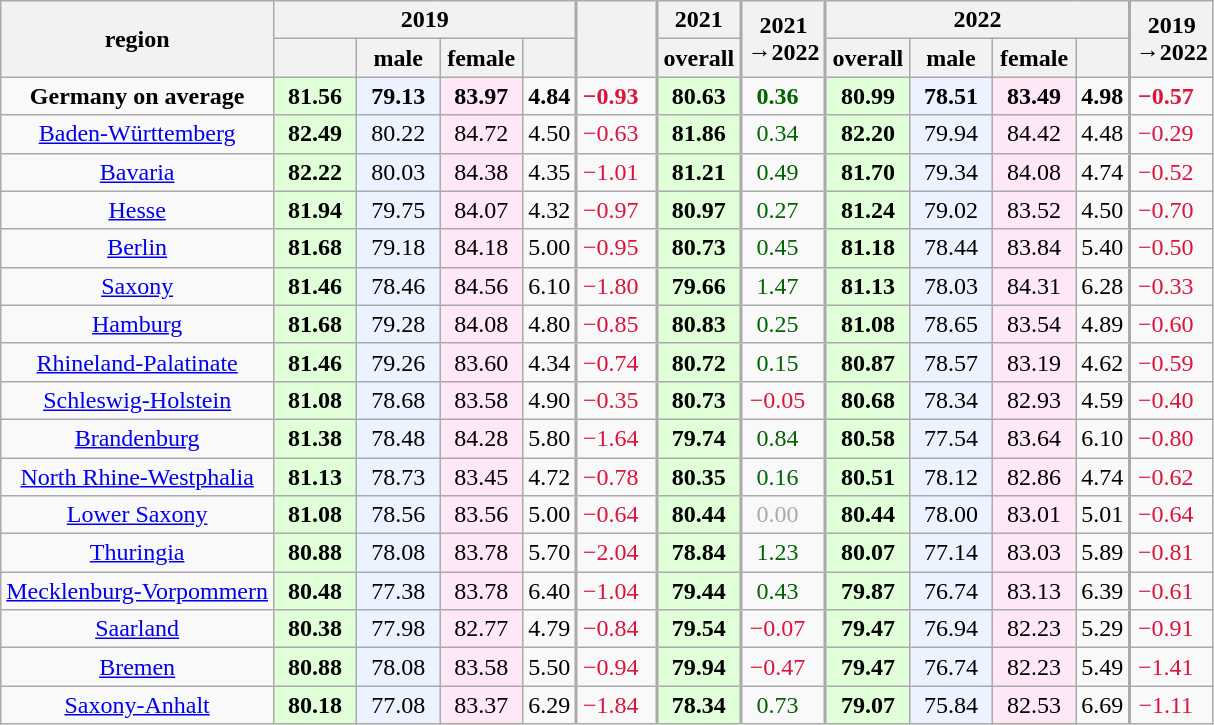<table class="wikitable sortable mw-datatable static-row-numbers sort-under col1left col6right col8right col13right" style="text-align:center;">
<tr>
<th rowspan=2 style="vertical-align:middle;">region</th>
<th colspan=4>2019</th>
<th rowspan=2 style="vertical-align:middle;border-left-width:2px;"></th>
<th style="border-left-width:2px;">2021</th>
<th rowspan=2 style="vertical-align:middle;border-left-width:2px;">2021<br>→2022</th>
<th colspan=4 style="border-left-width:2px;">2022</th>
<th rowspan=2 style="vertical-align:middle;border-left-width:2px;">2019<br>→2022</th>
</tr>
<tr>
<th style="vertical-align:middle;min-width:3em;"></th>
<th style="vertical-align:middle;min-width:3em;">male</th>
<th style="vertical-align:middle;min-width:3em;">female</th>
<th></th>
<th style="vertical-align:middle;min-width:3em;border-left-width:2px;">overall</th>
<th style="vertical-align:middle;min-width:3em;border-left-width:2px;">overall</th>
<th style="vertical-align:middle;min-width:3em;">male</th>
<th style="vertical-align:middle;min-width:3em;">female</th>
<th></th>
</tr>
<tr class=static-row-header>
<td><strong>Germany on average</strong></td>
<td style="background:#e0ffd8;"><strong>81.56</strong></td>
<td style="background:#eaf3ff;"><strong>79.13</strong></td>
<td style="background:#fee7f6;"><strong>83.97</strong></td>
<td><strong>4.84</strong></td>
<td style="padding-right:1.5ex;color:crimson;border-left-width:2px;"><strong>−0.93</strong></td>
<td style="background:#e0ffd8;border-left-width:2px;"><strong>80.63</strong></td>
<td style="padding-right:1.5ex;color:darkgreen;border-left-width:2px;"><strong>0.36</strong></td>
<td style="background:#e0ffd8;border-left-width:2px;"><strong>80.99</strong></td>
<td style="background:#eaf3ff;"><strong>78.51</strong></td>
<td style="background:#fee7f6;"><strong>83.49</strong></td>
<td><strong>4.98</strong></td>
<td style="padding-right:1.5ex;color:crimson;border-left-width:2px;"><strong>−0.57</strong></td>
</tr>
<tr>
<td><a href='#'>Baden-Württemberg</a></td>
<td style="background:#e0ffd8;"><strong>82.49</strong></td>
<td style="background:#eaf3ff;">80.22</td>
<td style="background:#fee7f6;">84.72</td>
<td>4.50</td>
<td style="padding-right:1.5ex;color:crimson;border-left-width:2px;">−0.63</td>
<td style="background:#e0ffd8;border-left-width:2px;"><strong>81.86</strong></td>
<td style="padding-right:1.5ex;color:darkgreen;border-left-width:2px;">0.34</td>
<td style="background:#e0ffd8;border-left-width:2px;"><strong>82.20</strong></td>
<td style="background:#eaf3ff;">79.94</td>
<td style="background:#fee7f6;">84.42</td>
<td>4.48</td>
<td style="padding-right:1.5ex;color:crimson;border-left-width:2px;">−0.29</td>
</tr>
<tr>
<td><a href='#'>Bavaria</a></td>
<td style="background:#e0ffd8;"><strong>82.22</strong></td>
<td style="background:#eaf3ff;">80.03</td>
<td style="background:#fee7f6;">84.38</td>
<td>4.35</td>
<td style="padding-right:1.5ex;color:crimson;border-left-width:2px;">−1.01</td>
<td style="background:#e0ffd8;border-left-width:2px;"><strong>81.21</strong></td>
<td style="padding-right:1.5ex;color:darkgreen;border-left-width:2px;">0.49</td>
<td style="background:#e0ffd8;border-left-width:2px;"><strong>81.70</strong></td>
<td style="background:#eaf3ff;">79.34</td>
<td style="background:#fee7f6;">84.08</td>
<td>4.74</td>
<td style="padding-right:1.5ex;color:crimson;border-left-width:2px;">−0.52</td>
</tr>
<tr>
<td><a href='#'>Hesse</a></td>
<td style="background:#e0ffd8;"><strong>81.94</strong></td>
<td style="background:#eaf3ff;">79.75</td>
<td style="background:#fee7f6;">84.07</td>
<td>4.32</td>
<td style="padding-right:1.5ex;color:crimson;border-left-width:2px;">−0.97</td>
<td style="background:#e0ffd8;border-left-width:2px;"><strong>80.97</strong></td>
<td style="padding-right:1.5ex;color:darkgreen;border-left-width:2px;">0.27</td>
<td style="background:#e0ffd8;border-left-width:2px;"><strong>81.24</strong></td>
<td style="background:#eaf3ff;">79.02</td>
<td style="background:#fee7f6;">83.52</td>
<td>4.50</td>
<td style="padding-right:1.5ex;color:crimson;border-left-width:2px;">−0.70</td>
</tr>
<tr>
<td><a href='#'>Berlin</a></td>
<td style="background:#e0ffd8;"><strong>81.68</strong></td>
<td style="background:#eaf3ff;">79.18</td>
<td style="background:#fee7f6;">84.18</td>
<td>5.00</td>
<td style="padding-right:1.5ex;color:crimson;border-left-width:2px;">−0.95</td>
<td style="background:#e0ffd8;border-left-width:2px;"><strong>80.73</strong></td>
<td style="padding-right:1.5ex;color:darkgreen;border-left-width:2px;">0.45</td>
<td style="background:#e0ffd8;border-left-width:2px;"><strong>81.18</strong></td>
<td style="background:#eaf3ff;">78.44</td>
<td style="background:#fee7f6;">83.84</td>
<td>5.40</td>
<td style="padding-right:1.5ex;color:crimson;border-left-width:2px;">−0.50</td>
</tr>
<tr>
<td><a href='#'>Saxony</a></td>
<td style="background:#e0ffd8;"><strong>81.46</strong></td>
<td style="background:#eaf3ff;">78.46</td>
<td style="background:#fee7f6;">84.56</td>
<td>6.10</td>
<td style="padding-right:1.5ex;color:crimson;border-left-width:2px;">−1.80</td>
<td style="background:#e0ffd8;border-left-width:2px;"><strong>79.66</strong></td>
<td style="padding-right:1.5ex;color:darkgreen;border-left-width:2px;">1.47</td>
<td style="background:#e0ffd8;border-left-width:2px;"><strong>81.13</strong></td>
<td style="background:#eaf3ff;">78.03</td>
<td style="background:#fee7f6;">84.31</td>
<td>6.28</td>
<td style="padding-right:1.5ex;color:crimson;border-left-width:2px;">−0.33</td>
</tr>
<tr>
<td><a href='#'>Hamburg</a></td>
<td style="background:#e0ffd8;"><strong>81.68</strong></td>
<td style="background:#eaf3ff;">79.28</td>
<td style="background:#fee7f6;">84.08</td>
<td>4.80</td>
<td style="padding-right:1.5ex;color:crimson;border-left-width:2px;">−0.85</td>
<td style="background:#e0ffd8;border-left-width:2px;"><strong>80.83</strong></td>
<td style="padding-right:1.5ex;color:darkgreen;border-left-width:2px;">0.25</td>
<td style="background:#e0ffd8;border-left-width:2px;"><strong>81.08</strong></td>
<td style="background:#eaf3ff;">78.65</td>
<td style="background:#fee7f6;">83.54</td>
<td>4.89</td>
<td style="padding-right:1.5ex;color:crimson;border-left-width:2px;">−0.60</td>
</tr>
<tr>
<td><a href='#'>Rhineland-Palatinate</a></td>
<td style="background:#e0ffd8;"><strong>81.46</strong></td>
<td style="background:#eaf3ff;">79.26</td>
<td style="background:#fee7f6;">83.60</td>
<td>4.34</td>
<td style="padding-right:1.5ex;color:crimson;border-left-width:2px;">−0.74</td>
<td style="background:#e0ffd8;border-left-width:2px;"><strong>80.72</strong></td>
<td style="padding-right:1.5ex;color:darkgreen;border-left-width:2px;">0.15</td>
<td style="background:#e0ffd8;border-left-width:2px;"><strong>80.87</strong></td>
<td style="background:#eaf3ff;">78.57</td>
<td style="background:#fee7f6;">83.19</td>
<td>4.62</td>
<td style="padding-right:1.5ex;color:crimson;border-left-width:2px;">−0.59</td>
</tr>
<tr>
<td><a href='#'>Schleswig-Holstein</a></td>
<td style="background:#e0ffd8;"><strong>81.08</strong></td>
<td style="background:#eaf3ff;">78.68</td>
<td style="background:#fee7f6;">83.58</td>
<td>4.90</td>
<td style="padding-right:1.5ex;color:crimson;border-left-width:2px;">−0.35</td>
<td style="background:#e0ffd8;border-left-width:2px;"><strong>80.73</strong></td>
<td style="padding-right:1.5ex;color:crimson;border-left-width:2px;">−0.05</td>
<td style="background:#e0ffd8;border-left-width:2px;"><strong>80.68</strong></td>
<td style="background:#eaf3ff;">78.34</td>
<td style="background:#fee7f6;">82.93</td>
<td>4.59</td>
<td style="padding-right:1.5ex;color:crimson;border-left-width:2px;">−0.40</td>
</tr>
<tr>
<td><a href='#'>Brandenburg</a></td>
<td style="background:#e0ffd8;"><strong>81.38</strong></td>
<td style="background:#eaf3ff;">78.48</td>
<td style="background:#fee7f6;">84.28</td>
<td>5.80</td>
<td style="padding-right:1.5ex;color:crimson;border-left-width:2px;">−1.64</td>
<td style="background:#e0ffd8;border-left-width:2px;"><strong>79.74</strong></td>
<td style="padding-right:1.5ex;color:darkgreen;border-left-width:2px;">0.84</td>
<td style="background:#e0ffd8;border-left-width:2px;"><strong>80.58</strong></td>
<td style="background:#eaf3ff;">77.54</td>
<td style="background:#fee7f6;">83.64</td>
<td>6.10</td>
<td style="padding-right:1.5ex;color:crimson;border-left-width:2px;">−0.80</td>
</tr>
<tr>
<td><a href='#'>North Rhine-Westphalia</a></td>
<td style="background:#e0ffd8;"><strong>81.13</strong></td>
<td style="background:#eaf3ff;">78.73</td>
<td style="background:#fee7f6;">83.45</td>
<td>4.72</td>
<td style="padding-right:1.5ex;color:crimson;border-left-width:2px;">−0.78</td>
<td style="background:#e0ffd8;border-left-width:2px;"><strong>80.35</strong></td>
<td style="padding-right:1.5ex;color:darkgreen;border-left-width:2px;">0.16</td>
<td style="background:#e0ffd8;border-left-width:2px;"><strong>80.51</strong></td>
<td style="background:#eaf3ff;">78.12</td>
<td style="background:#fee7f6;">82.86</td>
<td>4.74</td>
<td style="padding-right:1.5ex;color:crimson;border-left-width:2px;">−0.62</td>
</tr>
<tr>
<td><a href='#'>Lower Saxony</a></td>
<td style="background:#e0ffd8;"><strong>81.08</strong></td>
<td style="background:#eaf3ff;">78.56</td>
<td style="background:#fee7f6;">83.56</td>
<td>5.00</td>
<td style="padding-right:1.5ex;color:crimson;border-left-width:2px;">−0.64</td>
<td style="background:#e0ffd8;border-left-width:2px;"><strong>80.44</strong></td>
<td style="padding-right:1.5ex;color:darkgray;border-left-width:2px;">0.00</td>
<td style="background:#e0ffd8;border-left-width:2px;"><strong>80.44</strong></td>
<td style="background:#eaf3ff;">78.00</td>
<td style="background:#fee7f6;">83.01</td>
<td>5.01</td>
<td style="padding-right:1.5ex;color:crimson;border-left-width:2px;">−0.64</td>
</tr>
<tr>
<td><a href='#'>Thuringia</a></td>
<td style="background:#e0ffd8;"><strong>80.88</strong></td>
<td style="background:#eaf3ff;">78.08</td>
<td style="background:#fee7f6;">83.78</td>
<td>5.70</td>
<td style="padding-right:1.5ex;color:crimson;border-left-width:2px;">−2.04</td>
<td style="background:#e0ffd8;border-left-width:2px;"><strong>78.84</strong></td>
<td style="padding-right:1.5ex;color:darkgreen;border-left-width:2px;">1.23</td>
<td style="background:#e0ffd8;border-left-width:2px;"><strong>80.07</strong></td>
<td style="background:#eaf3ff;">77.14</td>
<td style="background:#fee7f6;">83.03</td>
<td>5.89</td>
<td style="padding-right:1.5ex;color:crimson;border-left-width:2px;">−0.81</td>
</tr>
<tr>
<td><a href='#'>Mecklenburg-Vorpommern</a></td>
<td style="background:#e0ffd8;"><strong>80.48</strong></td>
<td style="background:#eaf3ff;">77.38</td>
<td style="background:#fee7f6;">83.78</td>
<td>6.40</td>
<td style="padding-right:1.5ex;color:crimson;border-left-width:2px;">−1.04</td>
<td style="background:#e0ffd8;border-left-width:2px;"><strong>79.44</strong></td>
<td style="padding-right:1.5ex;color:darkgreen;border-left-width:2px;">0.43</td>
<td style="background:#e0ffd8;border-left-width:2px;"><strong>79.87</strong></td>
<td style="background:#eaf3ff;">76.74</td>
<td style="background:#fee7f6;">83.13</td>
<td>6.39</td>
<td style="padding-right:1.5ex;color:crimson;border-left-width:2px;">−0.61</td>
</tr>
<tr>
<td><a href='#'>Saarland</a></td>
<td style="background:#e0ffd8;"><strong>80.38</strong></td>
<td style="background:#eaf3ff;">77.98</td>
<td style="background:#fee7f6;">82.77</td>
<td>4.79</td>
<td style="padding-right:1.5ex;color:crimson;border-left-width:2px;">−0.84</td>
<td style="background:#e0ffd8;border-left-width:2px;"><strong>79.54</strong></td>
<td style="padding-right:1.5ex;color:crimson;border-left-width:2px;">−0.07</td>
<td style="background:#e0ffd8;border-left-width:2px;"><strong>79.47</strong></td>
<td style="background:#eaf3ff;">76.94</td>
<td style="background:#fee7f6;">82.23</td>
<td>5.29</td>
<td style="padding-right:1.5ex;color:crimson;border-left-width:2px;">−0.91</td>
</tr>
<tr>
<td><a href='#'>Bremen</a></td>
<td style="background:#e0ffd8;"><strong>80.88</strong></td>
<td style="background:#eaf3ff;">78.08</td>
<td style="background:#fee7f6;">83.58</td>
<td>5.50</td>
<td style="padding-right:1.5ex;color:crimson;border-left-width:2px;">−0.94</td>
<td style="background:#e0ffd8;border-left-width:2px;"><strong>79.94</strong></td>
<td style="padding-right:1.5ex;color:crimson;border-left-width:2px;">−0.47</td>
<td style="background:#e0ffd8;border-left-width:2px;"><strong>79.47</strong></td>
<td style="background:#eaf3ff;">76.74</td>
<td style="background:#fee7f6;">82.23</td>
<td>5.49</td>
<td style="padding-right:1.5ex;color:crimson;border-left-width:2px;">−1.41</td>
</tr>
<tr>
<td><a href='#'>Saxony-Anhalt</a></td>
<td style="background:#e0ffd8;"><strong>80.18</strong></td>
<td style="background:#eaf3ff;">77.08</td>
<td style="background:#fee7f6;">83.37</td>
<td>6.29</td>
<td style="padding-right:1.5ex;color:crimson;border-left-width:2px;">−1.84</td>
<td style="background:#e0ffd8;border-left-width:2px;"><strong>78.34</strong></td>
<td style="padding-right:1.5ex;color:darkgreen;border-left-width:2px;">0.73</td>
<td style="background:#e0ffd8;border-left-width:2px;"><strong>79.07</strong></td>
<td style="background:#eaf3ff;">75.84</td>
<td style="background:#fee7f6;">82.53</td>
<td>6.69</td>
<td style="padding-right:1.5ex;color:crimson;border-left-width:2px;">−1.11</td>
</tr>
</table>
